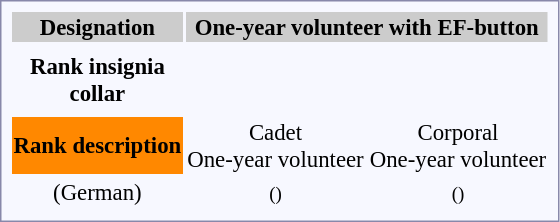<table style="border:1px solid #8888aa; background-color:#f7f8ff; padding:5px; font-size:95%; right; margin: 0px 12px 12px 0px;">
<tr bgcolor="#CCCCCC">
<th>Designation</th>
<th colspan=4><strong>One-year volunteer with EF-button</strong></th>
</tr>
<tr align="center">
<th></th>
<th rowspan=3></th>
<th rowspan=3></th>
</tr>
<tr align="center">
<th rowspan=1>Rank insignia<br>collar</th>
</tr>
<tr align="center">
<th></th>
</tr>
<tr align="center">
<th style="background:#ff8800; color:black;">Rank description</th>
<td>Cadet<br>One-year volunteer<br></td>
<td>Corporal<br>One-year volunteer<br></td>
</tr>
<tr align="center">
<td>(German)</td>
<td><small>()</small></td>
<td><small>()</small></td>
</tr>
<tr align="center">
</tr>
</table>
